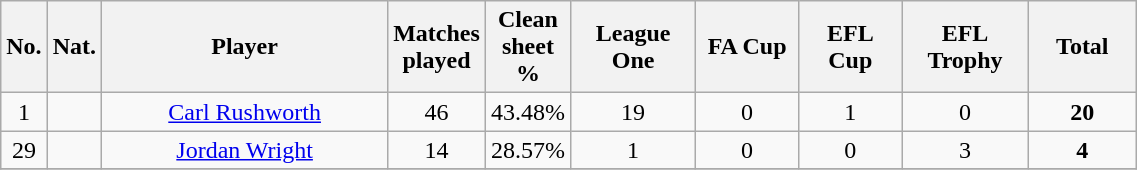<table class="wikitable sortable" style="text-align:center; width:60%;">
<tr>
<th width=10>No.</th>
<th width=10>Nat.</th>
<th scope="col" style="width:500px">Player</th>
<th>Matches played</th>
<th>Clean sheet %</th>
<th width=150>League One</th>
<th width=150>FA Cup</th>
<th width=150>EFL Cup</th>
<th width=150>EFL Trophy</th>
<th width=150>Total</th>
</tr>
<tr>
<td>1</td>
<td></td>
<td><a href='#'>Carl Rushworth</a></td>
<td>46</td>
<td>43.48%</td>
<td>19</td>
<td>0</td>
<td>1</td>
<td>0</td>
<td><strong>20</strong></td>
</tr>
<tr>
<td>29</td>
<td></td>
<td><a href='#'>Jordan Wright</a></td>
<td>14</td>
<td>28.57%</td>
<td>1</td>
<td>0</td>
<td>0</td>
<td>3</td>
<td><strong>4</strong></td>
</tr>
<tr>
</tr>
</table>
